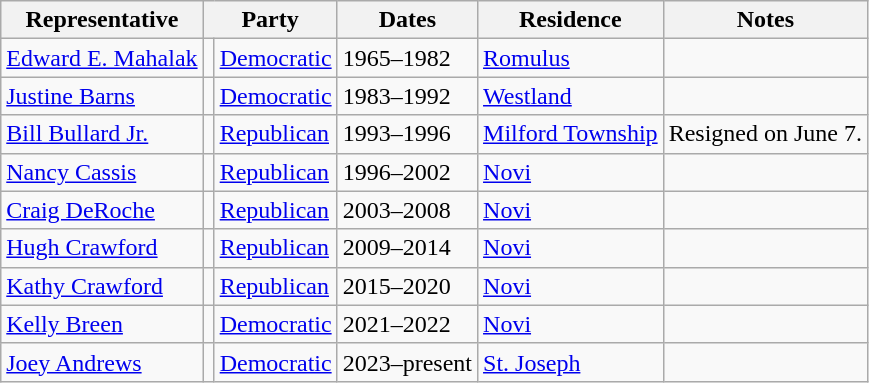<table class=wikitable>
<tr valign=bottom>
<th>Representative</th>
<th colspan="2">Party</th>
<th>Dates</th>
<th>Residence</th>
<th>Notes</th>
</tr>
<tr>
<td><a href='#'>Edward E. Mahalak</a></td>
<td bgcolor=></td>
<td><a href='#'>Democratic</a></td>
<td>1965–1982</td>
<td><a href='#'>Romulus</a></td>
<td></td>
</tr>
<tr>
<td><a href='#'>Justine Barns</a></td>
<td bgcolor=></td>
<td><a href='#'>Democratic</a></td>
<td>1983–1992</td>
<td><a href='#'>Westland</a></td>
<td></td>
</tr>
<tr>
<td><a href='#'>Bill Bullard Jr.</a></td>
<td bgcolor=></td>
<td><a href='#'>Republican</a></td>
<td>1993–1996</td>
<td><a href='#'>Milford Township</a></td>
<td>Resigned on June 7.</td>
</tr>
<tr>
<td><a href='#'>Nancy Cassis</a></td>
<td bgcolor=></td>
<td><a href='#'>Republican</a></td>
<td>1996–2002</td>
<td><a href='#'>Novi</a></td>
<td></td>
</tr>
<tr>
<td><a href='#'>Craig DeRoche</a></td>
<td bgcolor=></td>
<td><a href='#'>Republican</a></td>
<td>2003–2008</td>
<td><a href='#'>Novi</a></td>
<td></td>
</tr>
<tr>
<td><a href='#'>Hugh Crawford</a></td>
<td bgcolor=></td>
<td><a href='#'>Republican</a></td>
<td>2009–2014</td>
<td><a href='#'>Novi</a></td>
<td></td>
</tr>
<tr>
<td><a href='#'>Kathy Crawford</a></td>
<td bgcolor=></td>
<td><a href='#'>Republican</a></td>
<td>2015–2020</td>
<td><a href='#'>Novi</a></td>
<td></td>
</tr>
<tr>
<td><a href='#'>Kelly Breen</a></td>
<td bgcolor=></td>
<td><a href='#'>Democratic</a></td>
<td>2021–2022</td>
<td><a href='#'>Novi</a></td>
<td></td>
</tr>
<tr>
<td><a href='#'>Joey Andrews</a></td>
<td bgcolor=></td>
<td><a href='#'>Democratic</a></td>
<td>2023–present</td>
<td><a href='#'>St. Joseph</a></td>
<td></td>
</tr>
</table>
